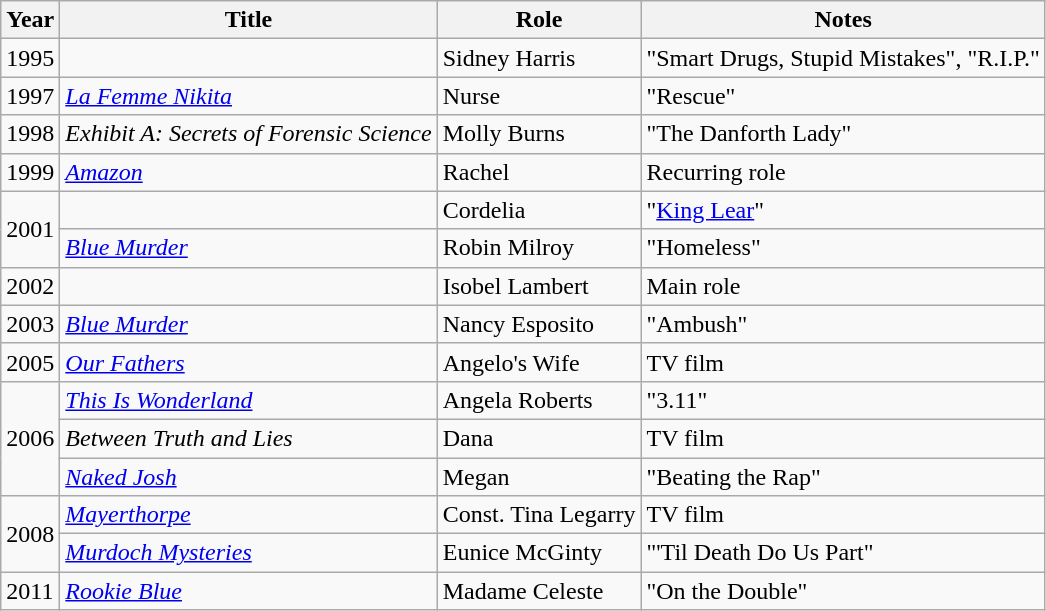<table class="wikitable sortable">
<tr>
<th>Year</th>
<th>Title</th>
<th>Role</th>
<th class="unsortable">Notes</th>
</tr>
<tr>
<td>1995</td>
<td><em></em></td>
<td>Sidney Harris</td>
<td>"Smart Drugs, Stupid Mistakes", "R.I.P."</td>
</tr>
<tr>
<td>1997</td>
<td><em><a href='#'>La Femme Nikita</a></em></td>
<td>Nurse</td>
<td>"Rescue"</td>
</tr>
<tr>
<td>1998</td>
<td><em>Exhibit A: Secrets of Forensic Science</em></td>
<td>Molly Burns</td>
<td>"The Danforth Lady"</td>
</tr>
<tr>
<td>1999</td>
<td><em><a href='#'>Amazon</a></em></td>
<td>Rachel</td>
<td>Recurring role</td>
</tr>
<tr>
<td rowspan=2>2001</td>
<td><em></em></td>
<td>Cordelia</td>
<td>"<a href='#'>King Lear</a>"</td>
</tr>
<tr>
<td><em><a href='#'>Blue Murder</a></em></td>
<td>Robin Milroy</td>
<td>"Homeless"</td>
</tr>
<tr>
<td>2002</td>
<td><em></em></td>
<td>Isobel Lambert</td>
<td>Main role</td>
</tr>
<tr>
<td>2003</td>
<td><em><a href='#'>Blue Murder</a></em></td>
<td>Nancy Esposito</td>
<td>"Ambush"</td>
</tr>
<tr>
<td>2005</td>
<td><em><a href='#'>Our Fathers</a></em></td>
<td>Angelo's Wife</td>
<td>TV film</td>
</tr>
<tr>
<td rowspan=3>2006</td>
<td><em><a href='#'>This Is Wonderland</a></em></td>
<td>Angela Roberts</td>
<td>"3.11"</td>
</tr>
<tr>
<td><em>Between Truth and Lies</em></td>
<td>Dana</td>
<td>TV film</td>
</tr>
<tr>
<td><em><a href='#'>Naked Josh</a></em></td>
<td>Megan</td>
<td>"Beating the Rap"</td>
</tr>
<tr>
<td rowspan=2>2008</td>
<td><em><a href='#'>Mayerthorpe</a></em></td>
<td>Const. Tina Legarry</td>
<td>TV film</td>
</tr>
<tr>
<td><em><a href='#'>Murdoch Mysteries</a></em></td>
<td>Eunice McGinty</td>
<td>"'Til Death Do Us Part"</td>
</tr>
<tr>
<td>2011</td>
<td><em><a href='#'>Rookie Blue</a></em></td>
<td>Madame Celeste</td>
<td>"On the Double"</td>
</tr>
</table>
